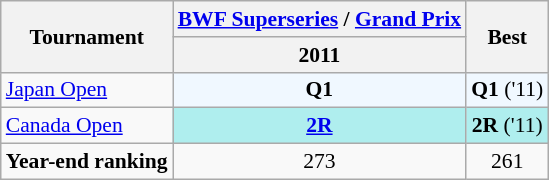<table class="wikitable" style="font-size: 90%; text-align:center">
<tr>
<th rowspan="2">Tournament</th>
<th colspan="1"><strong><a href='#'>BWF Superseries</a> / <a href='#'>Grand Prix</a></strong></th>
<th rowspan="2">Best</th>
</tr>
<tr>
<th>2011</th>
</tr>
<tr>
<td align=left><a href='#'>Japan Open</a></td>
<td 2011; bgcolor=F0F8FF><strong>Q1</strong></td>
<td bgcolor=F0F8FF><strong>Q1</strong> ('11)</td>
</tr>
<tr>
<td align=left><a href='#'>Canada Open</a></td>
<td bgcolor=AFEEEE><strong><a href='#'>2R</a></strong></td>
<td bgcolor=AFEEEE><strong>2R</strong> ('11)</td>
</tr>
<tr>
<td align=left><strong>Year-end ranking</strong></td>
<td>273</td>
<td>261</td>
</tr>
</table>
